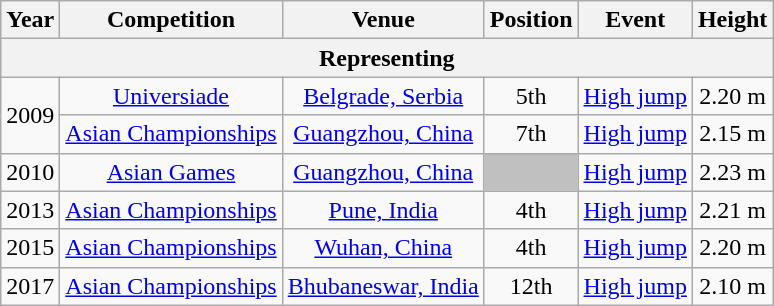<table class="wikitable sortable" style=text-align:center>
<tr>
<th>Year</th>
<th>Competition</th>
<th>Venue</th>
<th>Position</th>
<th>Event</th>
<th>Height</th>
</tr>
<tr>
<th colspan="6">Representing </th>
</tr>
<tr>
<td rowspan=2>2009</td>
<td><a href='#'>Universiade</a></td>
<td><a href='#'>Belgrade, Serbia</a></td>
<td>5th</td>
<td><a href='#'>High jump</a></td>
<td>2.20 m</td>
</tr>
<tr>
<td><a href='#'>Asian Championships</a></td>
<td><a href='#'>Guangzhou, China</a></td>
<td>7th</td>
<td><a href='#'>High jump</a></td>
<td>2.15 m</td>
</tr>
<tr>
<td>2010</td>
<td><a href='#'>Asian Games</a></td>
<td><a href='#'>Guangzhou, China</a></td>
<td bgcolor="silver"></td>
<td><a href='#'>High jump</a></td>
<td>2.23 m</td>
</tr>
<tr>
<td>2013</td>
<td><a href='#'>Asian Championships</a></td>
<td><a href='#'>Pune, India</a></td>
<td>4th</td>
<td><a href='#'>High jump</a></td>
<td>2.21 m</td>
</tr>
<tr>
<td>2015</td>
<td><a href='#'>Asian Championships</a></td>
<td><a href='#'>Wuhan, China</a></td>
<td>4th</td>
<td><a href='#'>High jump</a></td>
<td>2.20 m</td>
</tr>
<tr>
<td>2017</td>
<td><a href='#'>Asian Championships</a></td>
<td><a href='#'>Bhubaneswar, India</a></td>
<td>12th</td>
<td><a href='#'>High jump</a></td>
<td>2.10 m</td>
</tr>
</table>
